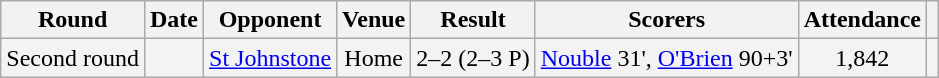<table class="wikitable" style="text-align:center;">
<tr>
<th>Round</th>
<th>Date</th>
<th>Opponent</th>
<th>Venue</th>
<th>Result</th>
<th>Scorers</th>
<th>Attendance</th>
<th></th>
</tr>
<tr style="background-color: #f3f3f3;">
<td>Second round</td>
<td></td>
<td><a href='#'>St Johnstone</a></td>
<td>Home</td>
<td>2–2 (2–3 P)</td>
<td><a href='#'>Nouble</a> 31', <a href='#'>O'Brien</a> 90+3'</td>
<td>1,842</td>
<td></td>
</tr>
</table>
